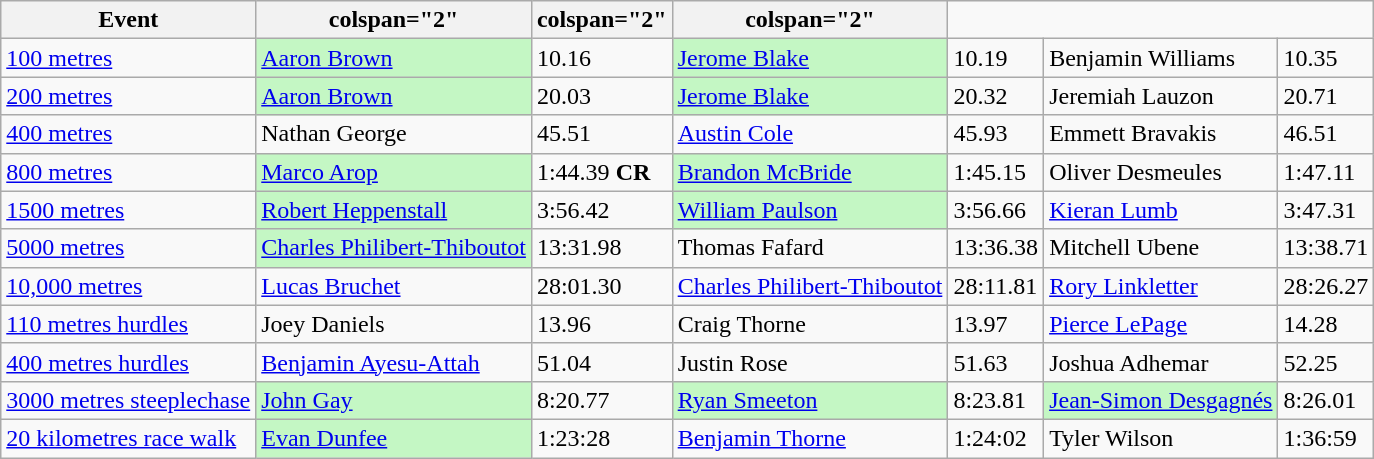<table class="wikitable">
<tr>
<th>Event</th>
<th>colspan="2" </th>
<th>colspan="2" </th>
<th>colspan="2" </th>
</tr>
<tr>
<td><a href='#'>100 metres</a></td>
<td bgcolor=#C4F7C4><a href='#'>Aaron Brown</a></td>
<td>10.16</td>
<td bgcolor=#C4F7C4><a href='#'>Jerome Blake</a></td>
<td>10.19</td>
<td>Benjamin Williams</td>
<td>10.35</td>
</tr>
<tr>
<td><a href='#'>200 metres</a></td>
<td bgcolor=#C4F7C4><a href='#'>Aaron Brown</a></td>
<td>20.03</td>
<td bgcolor=#C4F7C4><a href='#'>Jerome Blake</a></td>
<td>20.32</td>
<td>Jeremiah Lauzon</td>
<td>20.71</td>
</tr>
<tr>
<td><a href='#'>400 metres</a></td>
<td>Nathan George</td>
<td>45.51</td>
<td><a href='#'>Austin Cole</a></td>
<td>45.93</td>
<td>Emmett Bravakis</td>
<td>46.51</td>
</tr>
<tr>
<td><a href='#'>800 metres</a></td>
<td bgcolor=#C4F7C4><a href='#'>Marco Arop</a></td>
<td>1:44.39 <strong>CR</strong></td>
<td bgcolor=#C4F7C4><a href='#'>Brandon McBride</a></td>
<td>1:45.15</td>
<td>Oliver Desmeules</td>
<td>1:47.11</td>
</tr>
<tr>
<td><a href='#'>1500 metres</a></td>
<td bgcolor=#C4F7C4><a href='#'>Robert Heppenstall</a></td>
<td>3:56.42</td>
<td bgcolor=#C4F7C4><a href='#'>William Paulson</a></td>
<td>3:56.66</td>
<td><a href='#'>Kieran Lumb</a></td>
<td>3:47.31</td>
</tr>
<tr>
<td><a href='#'>5000 metres</a></td>
<td bgcolor=#C4F7C4><a href='#'>Charles Philibert-Thiboutot</a></td>
<td>13:31.98</td>
<td>Thomas Fafard</td>
<td>13:36.38</td>
<td>Mitchell Ubene</td>
<td>13:38.71</td>
</tr>
<tr>
<td><a href='#'>10,000 metres</a></td>
<td><a href='#'>Lucas Bruchet</a></td>
<td>28:01.30</td>
<td><a href='#'>Charles Philibert-Thiboutot</a></td>
<td>28:11.81</td>
<td><a href='#'>Rory Linkletter</a></td>
<td>28:26.27</td>
</tr>
<tr>
<td><a href='#'>110 metres hurdles</a></td>
<td>Joey Daniels</td>
<td>13.96</td>
<td>Craig Thorne</td>
<td>13.97</td>
<td><a href='#'>Pierce LePage</a></td>
<td>14.28</td>
</tr>
<tr>
<td><a href='#'>400 metres hurdles</a></td>
<td><a href='#'>Benjamin Ayesu-Attah</a></td>
<td>51.04</td>
<td>Justin Rose</td>
<td>51.63</td>
<td>Joshua Adhemar</td>
<td>52.25</td>
</tr>
<tr>
<td><a href='#'>3000 metres steeplechase</a></td>
<td bgcolor=#C4F7C4><a href='#'>John Gay</a></td>
<td>8:20.77</td>
<td bgcolor=#C4F7C4><a href='#'>Ryan Smeeton</a></td>
<td>8:23.81</td>
<td bgcolor=#C4F7C4><a href='#'>Jean-Simon Desgagnés</a></td>
<td>8:26.01</td>
</tr>
<tr>
<td><a href='#'>20 kilometres race walk</a></td>
<td bgcolor=#C4F7C4><a href='#'>Evan Dunfee</a></td>
<td>1:23:28</td>
<td><a href='#'>Benjamin Thorne</a></td>
<td>1:24:02</td>
<td>Tyler Wilson</td>
<td>1:36:59</td>
</tr>
</table>
